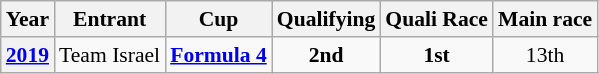<table class="wikitable" style="text-align:center; font-size:90%">
<tr>
<th>Year</th>
<th>Entrant</th>
<th>Cup</th>
<th>Qualifying</th>
<th>Quali Race</th>
<th>Main race</th>
</tr>
<tr>
<th><a href='#'>2019</a></th>
<td> Team Israel</td>
<td><a href='#'><strong><span>Formula 4</span></strong></a></td>
<td><strong>2nd</strong></td>
<td><strong>1st</strong></td>
<td>13th</td>
</tr>
</table>
